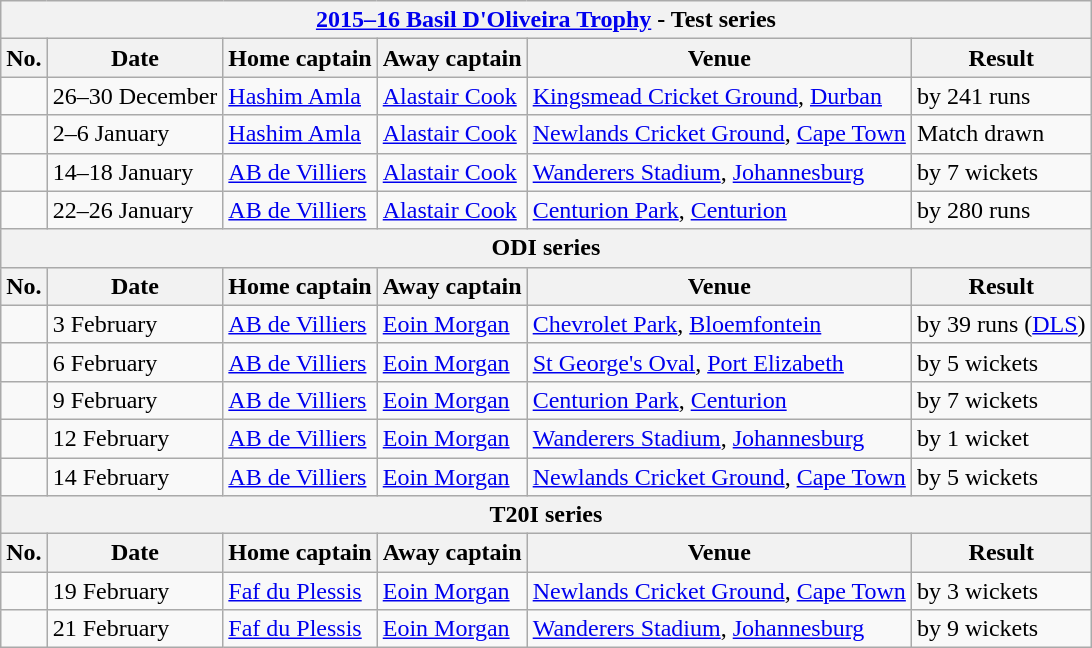<table class="wikitable">
<tr>
<th colspan="9"><a href='#'>2015–16 Basil D'Oliveira Trophy</a> - Test series</th>
</tr>
<tr>
<th>No.</th>
<th>Date</th>
<th>Home captain</th>
<th>Away captain</th>
<th>Venue</th>
<th>Result</th>
</tr>
<tr>
<td></td>
<td>26–30 December</td>
<td><a href='#'>Hashim Amla</a></td>
<td><a href='#'>Alastair Cook</a></td>
<td><a href='#'>Kingsmead Cricket Ground</a>, <a href='#'>Durban</a></td>
<td> by 241 runs</td>
</tr>
<tr>
<td></td>
<td>2–6 January</td>
<td><a href='#'>Hashim Amla</a></td>
<td><a href='#'>Alastair Cook</a></td>
<td><a href='#'>Newlands Cricket Ground</a>, <a href='#'>Cape Town</a></td>
<td>Match drawn</td>
</tr>
<tr>
<td></td>
<td>14–18 January</td>
<td><a href='#'>AB de Villiers</a></td>
<td><a href='#'>Alastair Cook</a></td>
<td><a href='#'>Wanderers Stadium</a>, <a href='#'>Johannesburg</a></td>
<td> by 7 wickets</td>
</tr>
<tr>
<td></td>
<td>22–26 January</td>
<td><a href='#'>AB de Villiers</a></td>
<td><a href='#'>Alastair Cook</a></td>
<td><a href='#'>Centurion Park</a>, <a href='#'>Centurion</a></td>
<td> by 280 runs</td>
</tr>
<tr>
<th colspan="9">ODI series</th>
</tr>
<tr>
<th>No.</th>
<th>Date</th>
<th>Home captain</th>
<th>Away captain</th>
<th>Venue</th>
<th>Result</th>
</tr>
<tr>
<td></td>
<td>3 February</td>
<td><a href='#'>AB de Villiers</a></td>
<td><a href='#'>Eoin Morgan</a></td>
<td><a href='#'>Chevrolet Park</a>, <a href='#'>Bloemfontein</a></td>
<td> by 39 runs (<a href='#'>DLS</a>)</td>
</tr>
<tr>
<td></td>
<td>6 February</td>
<td><a href='#'>AB de Villiers</a></td>
<td><a href='#'>Eoin Morgan</a></td>
<td><a href='#'>St George's Oval</a>, <a href='#'>Port Elizabeth</a></td>
<td> by 5 wickets</td>
</tr>
<tr>
<td></td>
<td>9 February</td>
<td><a href='#'>AB de Villiers</a></td>
<td><a href='#'>Eoin Morgan</a></td>
<td><a href='#'>Centurion Park</a>, <a href='#'>Centurion</a></td>
<td> by 7 wickets</td>
</tr>
<tr>
<td></td>
<td>12 February</td>
<td><a href='#'>AB de Villiers</a></td>
<td><a href='#'>Eoin Morgan</a></td>
<td><a href='#'>Wanderers Stadium</a>, <a href='#'>Johannesburg</a></td>
<td> by 1 wicket</td>
</tr>
<tr>
<td></td>
<td>14 February</td>
<td><a href='#'>AB de Villiers</a></td>
<td><a href='#'>Eoin Morgan</a></td>
<td><a href='#'>Newlands Cricket Ground</a>, <a href='#'>Cape Town</a></td>
<td> by 5 wickets</td>
</tr>
<tr>
<th colspan="9">T20I series</th>
</tr>
<tr>
<th>No.</th>
<th>Date</th>
<th>Home captain</th>
<th>Away captain</th>
<th>Venue</th>
<th>Result</th>
</tr>
<tr>
<td></td>
<td>19 February</td>
<td><a href='#'>Faf du Plessis</a></td>
<td><a href='#'>Eoin Morgan</a></td>
<td><a href='#'>Newlands Cricket Ground</a>, <a href='#'>Cape Town</a></td>
<td> by 3 wickets</td>
</tr>
<tr>
<td></td>
<td>21 February</td>
<td><a href='#'>Faf du Plessis</a></td>
<td><a href='#'>Eoin Morgan</a></td>
<td><a href='#'>Wanderers Stadium</a>, <a href='#'>Johannesburg</a></td>
<td> by 9 wickets</td>
</tr>
</table>
